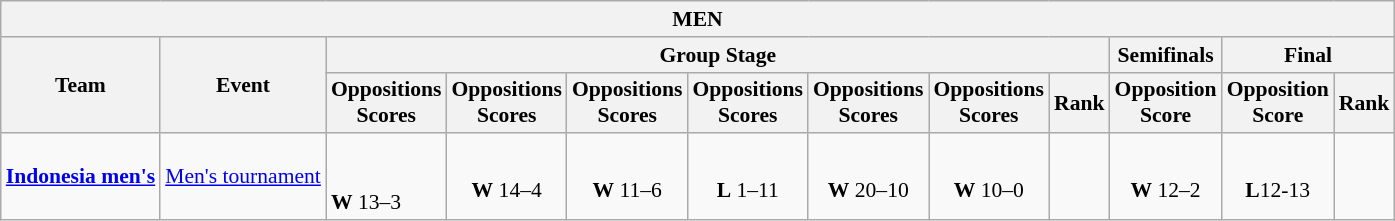<table class=wikitable style="font-size:90%; text-align:center;">
<tr>
<th colspan="12">MEN</th>
</tr>
<tr>
<th rowspan=2>Team</th>
<th rowspan=2>Event</th>
<th colspan=7>Group Stage</th>
<th>Semifinals</th>
<th colspan=2>Final</th>
</tr>
<tr>
<th>Oppositions<br>Scores</th>
<th>Oppositions<br>Scores</th>
<th>Oppositions<br>Scores</th>
<th>Oppositions<br>Scores</th>
<th>Oppositions<br>Scores</th>
<th>Oppositions<br>Scores</th>
<th>Rank</th>
<th>Opposition<br>Score</th>
<th>Opposition<br>Score</th>
<th>Rank</th>
</tr>
<tr>
<td align=left><strong><a href='#'>Indonesia men's</a></strong></td>
<td align=left><a href='#'>Men's tournament</a></td>
<td align=left><br><br><strong>W</strong> 13–3 <br></td>
<td><br><strong>W</strong> 14–4 <br></td>
<td><br><strong>W</strong> 11–6 <br></td>
<td><br><strong>L</strong> 1–11 <br></td>
<td><br><strong>W</strong> 20–10 <br></td>
<td><br><strong>W</strong> 10–0 <br></td>
<td></td>
<td><br><strong>W</strong> 12–2 <br></td>
<td><br><strong>L</strong>12-13 <br></td>
<td></td>
</tr>
</table>
